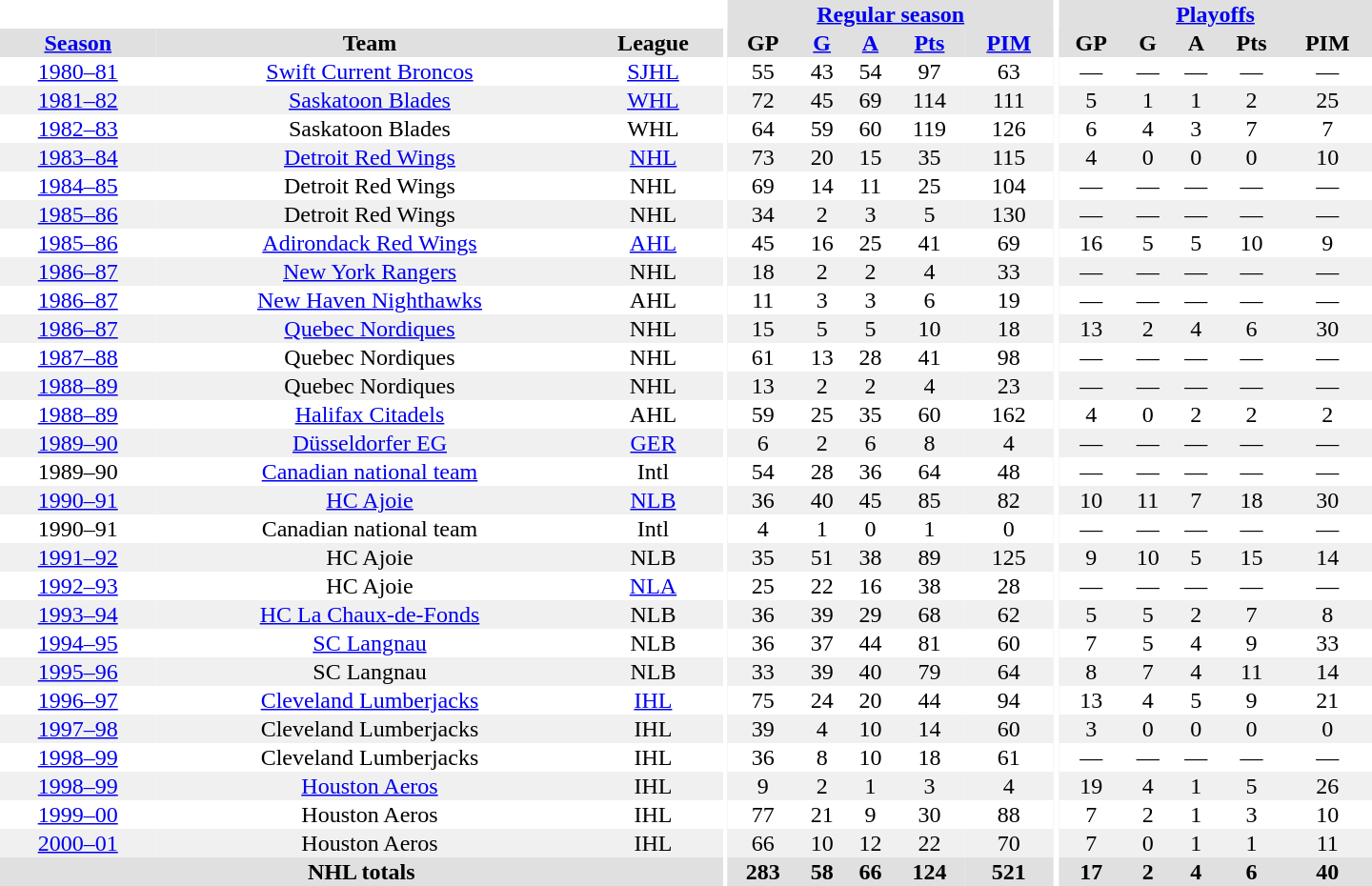<table border="0" cellpadding="1" cellspacing="0" style="text-align:center; width:60em;">
<tr bgcolor="#e0e0e0">
<th colspan="3" bgcolor="#ffffff"></th>
<th rowspan="100" bgcolor="#ffffff"></th>
<th colspan="5"><a href='#'>Regular season</a></th>
<th rowspan="100" bgcolor="#ffffff"></th>
<th colspan="5"><a href='#'>Playoffs</a></th>
</tr>
<tr bgcolor="#e0e0e0">
<th><a href='#'>Season</a></th>
<th>Team</th>
<th>League</th>
<th>GP</th>
<th><a href='#'>G</a></th>
<th><a href='#'>A</a></th>
<th><a href='#'>Pts</a></th>
<th><a href='#'>PIM</a></th>
<th>GP</th>
<th>G</th>
<th>A</th>
<th>Pts</th>
<th>PIM</th>
</tr>
<tr>
<td><a href='#'>1980–81</a></td>
<td><a href='#'>Swift Current Broncos</a></td>
<td><a href='#'>SJHL</a></td>
<td>55</td>
<td>43</td>
<td>54</td>
<td>97</td>
<td>63</td>
<td>—</td>
<td>—</td>
<td>—</td>
<td>—</td>
<td>—</td>
</tr>
<tr bgcolor="#f0f0f0">
<td><a href='#'>1981–82</a></td>
<td><a href='#'>Saskatoon Blades</a></td>
<td><a href='#'>WHL</a></td>
<td>72</td>
<td>45</td>
<td>69</td>
<td>114</td>
<td>111</td>
<td>5</td>
<td>1</td>
<td>1</td>
<td>2</td>
<td>25</td>
</tr>
<tr>
<td><a href='#'>1982–83</a></td>
<td>Saskatoon Blades</td>
<td>WHL</td>
<td>64</td>
<td>59</td>
<td>60</td>
<td>119</td>
<td>126</td>
<td>6</td>
<td>4</td>
<td>3</td>
<td>7</td>
<td>7</td>
</tr>
<tr bgcolor="#f0f0f0">
<td><a href='#'>1983–84</a></td>
<td><a href='#'>Detroit Red Wings</a></td>
<td><a href='#'>NHL</a></td>
<td>73</td>
<td>20</td>
<td>15</td>
<td>35</td>
<td>115</td>
<td>4</td>
<td>0</td>
<td>0</td>
<td>0</td>
<td>10</td>
</tr>
<tr>
<td><a href='#'>1984–85</a></td>
<td>Detroit Red Wings</td>
<td>NHL</td>
<td>69</td>
<td>14</td>
<td>11</td>
<td>25</td>
<td>104</td>
<td>—</td>
<td>—</td>
<td>—</td>
<td>—</td>
<td>—</td>
</tr>
<tr bgcolor="#f0f0f0">
<td><a href='#'>1985–86</a></td>
<td>Detroit Red Wings</td>
<td>NHL</td>
<td>34</td>
<td>2</td>
<td>3</td>
<td>5</td>
<td>130</td>
<td>—</td>
<td>—</td>
<td>—</td>
<td>—</td>
<td>—</td>
</tr>
<tr>
<td><a href='#'>1985–86</a></td>
<td><a href='#'>Adirondack Red Wings</a></td>
<td><a href='#'>AHL</a></td>
<td>45</td>
<td>16</td>
<td>25</td>
<td>41</td>
<td>69</td>
<td>16</td>
<td>5</td>
<td>5</td>
<td>10</td>
<td>9</td>
</tr>
<tr bgcolor="#f0f0f0">
<td><a href='#'>1986–87</a></td>
<td><a href='#'>New York Rangers</a></td>
<td>NHL</td>
<td>18</td>
<td>2</td>
<td>2</td>
<td>4</td>
<td>33</td>
<td>—</td>
<td>—</td>
<td>—</td>
<td>—</td>
<td>—</td>
</tr>
<tr>
<td><a href='#'>1986–87</a></td>
<td><a href='#'>New Haven Nighthawks</a></td>
<td>AHL</td>
<td>11</td>
<td>3</td>
<td>3</td>
<td>6</td>
<td>19</td>
<td>—</td>
<td>—</td>
<td>—</td>
<td>—</td>
<td>—</td>
</tr>
<tr bgcolor="#f0f0f0">
<td><a href='#'>1986–87</a></td>
<td><a href='#'>Quebec Nordiques</a></td>
<td>NHL</td>
<td>15</td>
<td>5</td>
<td>5</td>
<td>10</td>
<td>18</td>
<td>13</td>
<td>2</td>
<td>4</td>
<td>6</td>
<td>30</td>
</tr>
<tr>
<td><a href='#'>1987–88</a></td>
<td>Quebec Nordiques</td>
<td>NHL</td>
<td>61</td>
<td>13</td>
<td>28</td>
<td>41</td>
<td>98</td>
<td>—</td>
<td>—</td>
<td>—</td>
<td>—</td>
<td>—</td>
</tr>
<tr bgcolor="#f0f0f0">
<td><a href='#'>1988–89</a></td>
<td>Quebec Nordiques</td>
<td>NHL</td>
<td>13</td>
<td>2</td>
<td>2</td>
<td>4</td>
<td>23</td>
<td>—</td>
<td>—</td>
<td>—</td>
<td>—</td>
<td>—</td>
</tr>
<tr>
<td><a href='#'>1988–89</a></td>
<td><a href='#'>Halifax Citadels</a></td>
<td>AHL</td>
<td>59</td>
<td>25</td>
<td>35</td>
<td>60</td>
<td>162</td>
<td>4</td>
<td>0</td>
<td>2</td>
<td>2</td>
<td>2</td>
</tr>
<tr bgcolor="#f0f0f0">
<td><a href='#'>1989–90</a></td>
<td><a href='#'>Düsseldorfer EG</a></td>
<td><a href='#'>GER</a></td>
<td>6</td>
<td>2</td>
<td>6</td>
<td>8</td>
<td>4</td>
<td>—</td>
<td>—</td>
<td>—</td>
<td>—</td>
<td>—</td>
</tr>
<tr>
<td>1989–90</td>
<td><a href='#'>Canadian national team</a></td>
<td>Intl</td>
<td>54</td>
<td>28</td>
<td>36</td>
<td>64</td>
<td>48</td>
<td>—</td>
<td>—</td>
<td>—</td>
<td>—</td>
<td>—</td>
</tr>
<tr bgcolor="#f0f0f0">
<td><a href='#'>1990–91</a></td>
<td><a href='#'>HC Ajoie</a></td>
<td><a href='#'>NLB</a></td>
<td>36</td>
<td>40</td>
<td>45</td>
<td>85</td>
<td>82</td>
<td>10</td>
<td>11</td>
<td>7</td>
<td>18</td>
<td>30</td>
</tr>
<tr>
<td>1990–91</td>
<td>Canadian national team</td>
<td>Intl</td>
<td>4</td>
<td>1</td>
<td>0</td>
<td>1</td>
<td>0</td>
<td>—</td>
<td>—</td>
<td>—</td>
<td>—</td>
<td>—</td>
</tr>
<tr bgcolor="#f0f0f0">
<td><a href='#'>1991–92</a></td>
<td>HC Ajoie</td>
<td>NLB</td>
<td>35</td>
<td>51</td>
<td>38</td>
<td>89</td>
<td>125</td>
<td>9</td>
<td>10</td>
<td>5</td>
<td>15</td>
<td>14</td>
</tr>
<tr>
<td><a href='#'>1992–93</a></td>
<td>HC Ajoie</td>
<td><a href='#'>NLA</a></td>
<td>25</td>
<td>22</td>
<td>16</td>
<td>38</td>
<td>28</td>
<td>—</td>
<td>—</td>
<td>—</td>
<td>—</td>
<td>—</td>
</tr>
<tr bgcolor="#f0f0f0">
<td><a href='#'>1993–94</a></td>
<td><a href='#'>HC La Chaux-de-Fonds</a></td>
<td>NLB</td>
<td>36</td>
<td>39</td>
<td>29</td>
<td>68</td>
<td>62</td>
<td>5</td>
<td>5</td>
<td>2</td>
<td>7</td>
<td>8</td>
</tr>
<tr>
<td><a href='#'>1994–95</a></td>
<td><a href='#'>SC Langnau</a></td>
<td>NLB</td>
<td>36</td>
<td>37</td>
<td>44</td>
<td>81</td>
<td>60</td>
<td>7</td>
<td>5</td>
<td>4</td>
<td>9</td>
<td>33</td>
</tr>
<tr bgcolor="#f0f0f0">
<td><a href='#'>1995–96</a></td>
<td>SC Langnau</td>
<td>NLB</td>
<td>33</td>
<td>39</td>
<td>40</td>
<td>79</td>
<td>64</td>
<td>8</td>
<td>7</td>
<td>4</td>
<td>11</td>
<td>14</td>
</tr>
<tr>
<td><a href='#'>1996–97</a></td>
<td><a href='#'>Cleveland Lumberjacks</a></td>
<td><a href='#'>IHL</a></td>
<td>75</td>
<td>24</td>
<td>20</td>
<td>44</td>
<td>94</td>
<td>13</td>
<td>4</td>
<td>5</td>
<td>9</td>
<td>21</td>
</tr>
<tr bgcolor="#f0f0f0">
<td><a href='#'>1997–98</a></td>
<td>Cleveland Lumberjacks</td>
<td>IHL</td>
<td>39</td>
<td>4</td>
<td>10</td>
<td>14</td>
<td>60</td>
<td>3</td>
<td>0</td>
<td>0</td>
<td>0</td>
<td>0</td>
</tr>
<tr>
<td><a href='#'>1998–99</a></td>
<td>Cleveland Lumberjacks</td>
<td>IHL</td>
<td>36</td>
<td>8</td>
<td>10</td>
<td>18</td>
<td>61</td>
<td>—</td>
<td>—</td>
<td>—</td>
<td>—</td>
<td>—</td>
</tr>
<tr bgcolor="#f0f0f0">
<td><a href='#'>1998–99</a></td>
<td><a href='#'>Houston Aeros</a></td>
<td>IHL</td>
<td>9</td>
<td>2</td>
<td>1</td>
<td>3</td>
<td>4</td>
<td>19</td>
<td>4</td>
<td>1</td>
<td>5</td>
<td>26</td>
</tr>
<tr>
<td><a href='#'>1999–00</a></td>
<td>Houston Aeros</td>
<td>IHL</td>
<td>77</td>
<td>21</td>
<td>9</td>
<td>30</td>
<td>88</td>
<td>7</td>
<td>2</td>
<td>1</td>
<td>3</td>
<td>10</td>
</tr>
<tr bgcolor="#f0f0f0">
<td><a href='#'>2000–01</a></td>
<td>Houston Aeros</td>
<td>IHL</td>
<td>66</td>
<td>10</td>
<td>12</td>
<td>22</td>
<td>70</td>
<td>7</td>
<td>0</td>
<td>1</td>
<td>1</td>
<td>11</td>
</tr>
<tr bgcolor="#e0e0e0">
<th colspan="3">NHL totals</th>
<th>283</th>
<th>58</th>
<th>66</th>
<th>124</th>
<th>521</th>
<th>17</th>
<th>2</th>
<th>4</th>
<th>6</th>
<th>40</th>
</tr>
</table>
